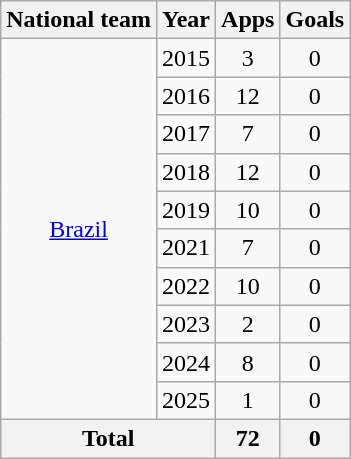<table class="wikitable" style="text-align: center;">
<tr>
<th>National team</th>
<th>Year</th>
<th>Apps</th>
<th>Goals</th>
</tr>
<tr>
<td rowspan="10"><a href='#'>Brazil</a></td>
<td>2015</td>
<td>3</td>
<td>0</td>
</tr>
<tr>
<td>2016</td>
<td>12</td>
<td>0</td>
</tr>
<tr>
<td>2017</td>
<td>7</td>
<td>0</td>
</tr>
<tr>
<td>2018</td>
<td>12</td>
<td>0</td>
</tr>
<tr>
<td>2019</td>
<td>10</td>
<td>0</td>
</tr>
<tr>
<td>2021</td>
<td>7</td>
<td>0</td>
</tr>
<tr>
<td>2022</td>
<td>10</td>
<td>0</td>
</tr>
<tr>
<td>2023</td>
<td>2</td>
<td>0</td>
</tr>
<tr>
<td>2024</td>
<td>8</td>
<td>0</td>
</tr>
<tr>
<td>2025</td>
<td>1</td>
<td>0</td>
</tr>
<tr>
<th colspan="2">Total</th>
<th>72</th>
<th>0</th>
</tr>
</table>
